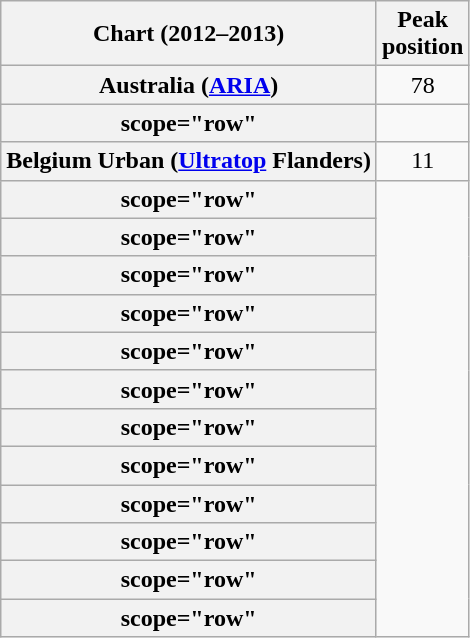<table class="wikitable sortable plainrowheaders" style="text-align:center;">
<tr>
<th scope="col">Chart (2012–2013)</th>
<th scope="col">Peak<br>position</th>
</tr>
<tr>
<th scope="row">Australia (<a href='#'>ARIA</a>)</th>
<td>78</td>
</tr>
<tr>
<th>scope="row"</th>
</tr>
<tr>
<th scope="row">Belgium Urban (<a href='#'>Ultratop</a> Flanders)</th>
<td>11</td>
</tr>
<tr>
<th>scope="row"</th>
</tr>
<tr>
<th>scope="row"</th>
</tr>
<tr>
<th>scope="row"</th>
</tr>
<tr>
<th>scope="row"</th>
</tr>
<tr>
<th>scope="row"</th>
</tr>
<tr>
<th>scope="row"</th>
</tr>
<tr>
<th>scope="row"</th>
</tr>
<tr>
<th>scope="row"</th>
</tr>
<tr>
<th>scope="row"</th>
</tr>
<tr>
<th>scope="row"</th>
</tr>
<tr>
<th>scope="row"</th>
</tr>
<tr>
<th>scope="row"</th>
</tr>
</table>
